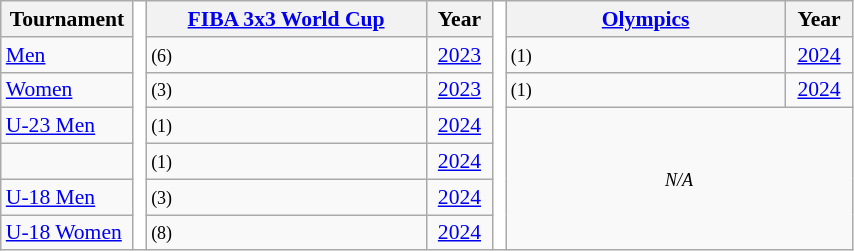<table class="wikitable" style="width: 45%; font-size:90%">
<tr>
<th width=3%>Tournament</th>
<td width="1%" rowspan=7 style="background-color:#ffffff;"></td>
<th width=25%><a href='#'>FIBA 3x3 World Cup</a></th>
<th width=5%>Year</th>
<td width="1%" rowspan=7 style="background-color:#ffffff;"></td>
<th width=25%><a href='#'>Olympics</a></th>
<th width=5%>Year</th>
</tr>
<tr>
<td><a href='#'>Men</a></td>
<td> <small>(6)</small></td>
<td align=center><a href='#'>2023</a></td>
<td> <small>(1)</small></td>
<td align=center><a href='#'>2024</a></td>
</tr>
<tr>
<td><a href='#'>Women</a></td>
<td> <small>(3)</small></td>
<td align=center><a href='#'>2023</a></td>
<td> <small>(1)</small></td>
<td align=center><a href='#'>2024</a></td>
</tr>
<tr>
<td><a href='#'>U-23 Men</a></td>
<td> <small>(1)</small></td>
<td align=center><a href='#'>2024</a></td>
<td colspan=2 rowspan=4; align=center><small> <em>N/A</em> </small></td>
</tr>
<tr>
<td></td>
<td> <small>(1)</small></td>
<td align=center><a href='#'>2024</a></td>
</tr>
<tr>
<td><a href='#'>U-18 Men</a></td>
<td> <small>(3)</small></td>
<td align=center><a href='#'>2024</a></td>
</tr>
<tr>
<td><a href='#'>U-18 Women</a></td>
<td> <small>(8)</small></td>
<td align=center><a href='#'>2024</a></td>
</tr>
</table>
